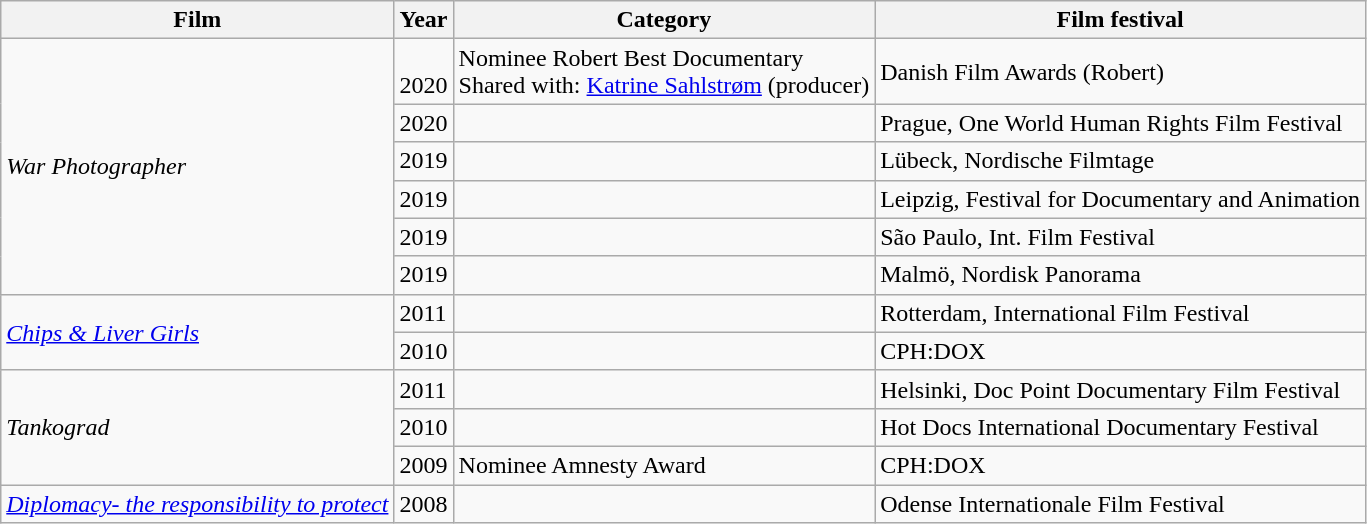<table class="wikitable">
<tr>
<th>Film</th>
<th>Year</th>
<th>Category</th>
<th>Film festival</th>
</tr>
<tr>
<td rowspan="6"><em>War Photographer</em></td>
<td><br>2020</td>
<td>Nominee Robert Best Documentary<br>Shared with: <a href='#'>Katrine Sahlstrøm</a> (producer)</td>
<td>Danish Film Awards (Robert)</td>
</tr>
<tr>
<td>2020</td>
<td></td>
<td>Prague, One World Human Rights Film Festival</td>
</tr>
<tr>
<td>2019</td>
<td></td>
<td>Lübeck, Nordische Filmtage</td>
</tr>
<tr>
<td>2019</td>
<td></td>
<td>Leipzig, Festival for Documentary and Animation</td>
</tr>
<tr>
<td>2019</td>
<td></td>
<td>São Paulo, Int. Film Festival</td>
</tr>
<tr>
<td>2019</td>
<td></td>
<td>Malmö, Nordisk Panorama</td>
</tr>
<tr>
<td rowspan="2"><em><a href='#'>Chips & Liver Girls</a></em></td>
<td>2011</td>
<td></td>
<td>Rotterdam, International Film Festival</td>
</tr>
<tr>
<td>2010</td>
<td></td>
<td>CPH:DOX</td>
</tr>
<tr>
<td rowspan="3"><em>Tankograd</em></td>
<td>2011</td>
<td></td>
<td>Helsinki, Doc Point Documentary Film Festival</td>
</tr>
<tr>
<td>2010</td>
<td></td>
<td>Hot Docs International Documentary Festival</td>
</tr>
<tr>
<td>2009</td>
<td>Nominee Amnesty Award</td>
<td>CPH:DOX</td>
</tr>
<tr>
<td><a href='#'><em>Diplomacy- the responsibility to protect</em></a></td>
<td>2008</td>
<td></td>
<td>Odense Internationale Film Festival</td>
</tr>
</table>
